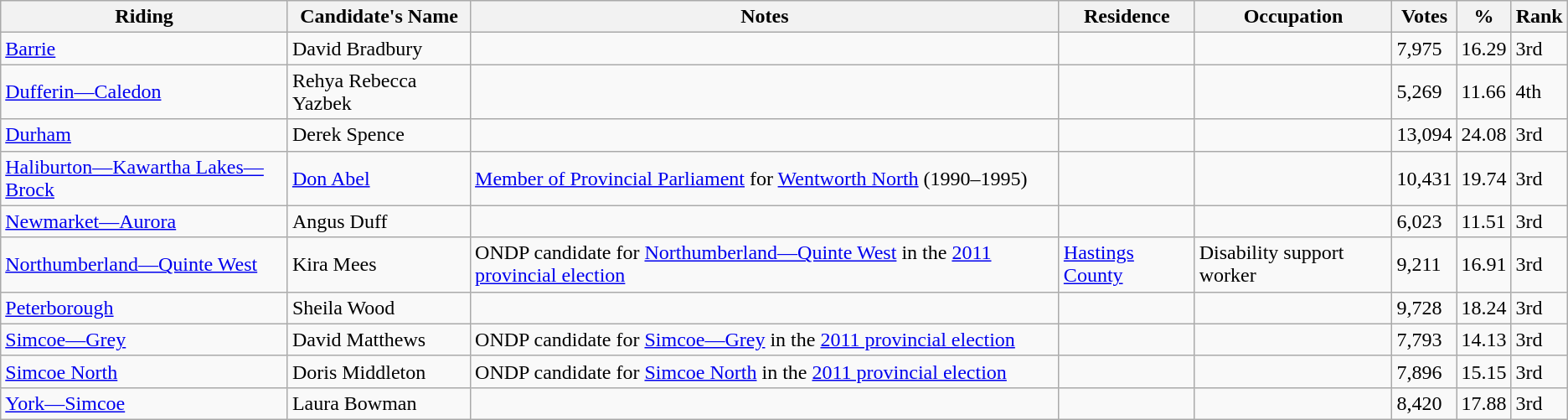<table class="wikitable sortable">
<tr>
<th>Riding<br></th>
<th>Candidate's Name</th>
<th>Notes</th>
<th>Residence</th>
<th>Occupation</th>
<th>Votes</th>
<th>%</th>
<th>Rank</th>
</tr>
<tr>
<td><a href='#'>Barrie</a></td>
<td>David Bradbury</td>
<td></td>
<td></td>
<td></td>
<td>7,975</td>
<td>16.29</td>
<td>3rd</td>
</tr>
<tr>
<td><a href='#'>Dufferin—Caledon</a></td>
<td>Rehya Rebecca Yazbek</td>
<td></td>
<td></td>
<td></td>
<td>5,269</td>
<td>11.66</td>
<td>4th</td>
</tr>
<tr>
<td><a href='#'>Durham</a></td>
<td>Derek Spence</td>
<td></td>
<td></td>
<td></td>
<td>13,094</td>
<td>24.08</td>
<td>3rd</td>
</tr>
<tr>
<td><a href='#'>Haliburton—Kawartha Lakes—Brock</a></td>
<td><a href='#'>Don Abel</a></td>
<td><a href='#'>Member of Provincial Parliament</a> for <a href='#'>Wentworth North</a> (1990–1995)</td>
<td></td>
<td></td>
<td>10,431</td>
<td>19.74</td>
<td>3rd</td>
</tr>
<tr>
<td><a href='#'>Newmarket—Aurora</a></td>
<td>Angus Duff</td>
<td></td>
<td></td>
<td></td>
<td>6,023</td>
<td>11.51</td>
<td>3rd</td>
</tr>
<tr>
<td><a href='#'>Northumberland—Quinte West</a></td>
<td>Kira Mees</td>
<td>ONDP candidate for <a href='#'>Northumberland—Quinte West</a> in the <a href='#'>2011 provincial election</a></td>
<td><a href='#'>Hastings County</a></td>
<td>Disability support worker</td>
<td>9,211</td>
<td>16.91</td>
<td>3rd</td>
</tr>
<tr>
<td><a href='#'>Peterborough</a></td>
<td>Sheila Wood</td>
<td></td>
<td></td>
<td></td>
<td>9,728</td>
<td>18.24</td>
<td>3rd</td>
</tr>
<tr>
<td><a href='#'>Simcoe—Grey</a></td>
<td>David Matthews</td>
<td>ONDP candidate for <a href='#'>Simcoe—Grey</a> in the <a href='#'>2011 provincial election</a></td>
<td></td>
<td></td>
<td>7,793</td>
<td>14.13</td>
<td>3rd</td>
</tr>
<tr>
<td><a href='#'>Simcoe North</a></td>
<td>Doris Middleton</td>
<td>ONDP candidate for <a href='#'>Simcoe North</a> in the <a href='#'>2011 provincial election</a></td>
<td></td>
<td></td>
<td>7,896</td>
<td>15.15</td>
<td>3rd</td>
</tr>
<tr>
<td><a href='#'>York—Simcoe</a></td>
<td>Laura Bowman</td>
<td></td>
<td></td>
<td></td>
<td>8,420</td>
<td>17.88</td>
<td>3rd</td>
</tr>
</table>
